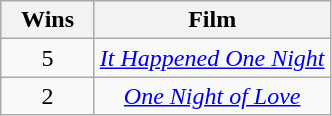<table class="wikitable plainrowheaders" style="text-align: center; margin-right:1em;">
<tr>
<th scope="col" style="width:55px;">Wins</th>
<th scope="col" style="text-align:center;">Film</th>
</tr>
<tr>
<td>5</td>
<td><em><a href='#'>It Happened One Night</a></em></td>
</tr>
<tr>
<td>2</td>
<td><em><a href='#'>One Night of Love</a></em></td>
</tr>
</table>
